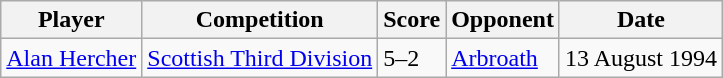<table class="wikitable">
<tr>
<th>Player</th>
<th>Competition</th>
<th>Score</th>
<th>Opponent</th>
<th>Date</th>
</tr>
<tr>
<td> <a href='#'>Alan Hercher</a></td>
<td><a href='#'>Scottish Third Division</a></td>
<td>5–2</td>
<td><a href='#'>Arbroath</a></td>
<td>13 August 1994</td>
</tr>
</table>
